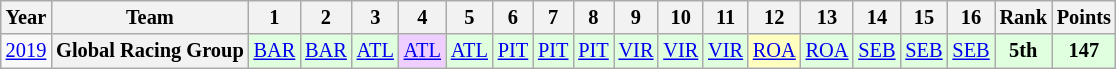<table class="wikitable" style="text-align:center; font-size:85%">
<tr>
<th>Year</th>
<th>Team</th>
<th>1</th>
<th>2</th>
<th>3</th>
<th>4</th>
<th>5</th>
<th>6</th>
<th>7</th>
<th>8</th>
<th>9</th>
<th>10</th>
<th>11</th>
<th>12</th>
<th>13</th>
<th>14</th>
<th>15</th>
<th>16</th>
<th>Rank</th>
<th>Points</th>
</tr>
<tr>
<td><a href='#'>2019</a></td>
<th nowrap>Global Racing Group</th>
<td style="background:#DFFFDF;"><a href='#'>BAR</a><br></td>
<td style="background:#DFFFDF;"><a href='#'>BAR</a><br></td>
<td style="background:#DFFFDF;"><a href='#'>ATL</a><br></td>
<td style="background:#EFCFFF;"><a href='#'>ATL</a><br></td>
<td style="background:#DFFFDF;"><a href='#'>ATL</a><br></td>
<td style="background:#DFFFDF;"><a href='#'>PIT</a><br></td>
<td style="background:#DFFFDF;"><a href='#'>PIT</a><br></td>
<td style="background:#DFFFDF;"><a href='#'>PIT</a><br></td>
<td style="background:#DFFFDF;"><a href='#'>VIR</a><br></td>
<td style="background:#DFFFDF;"><a href='#'>VIR</a><br></td>
<td style="background:#DFFFDF;"><a href='#'>VIR</a><br></td>
<td style="background:#FFFFBF;"><a href='#'>ROA</a><br></td>
<td style="background:#DFFFDF;"><a href='#'>ROA</a><br></td>
<td style="background:#DFFFDF;"><a href='#'>SEB</a><br></td>
<td style="background:#DFFFDF;"><a href='#'>SEB</a><br></td>
<td style="background:#DFFFDF;"><a href='#'>SEB</a><br></td>
<th style="background:#DFFFDF;">5th</th>
<th style="background:#DFFFDF;">147</th>
</tr>
</table>
